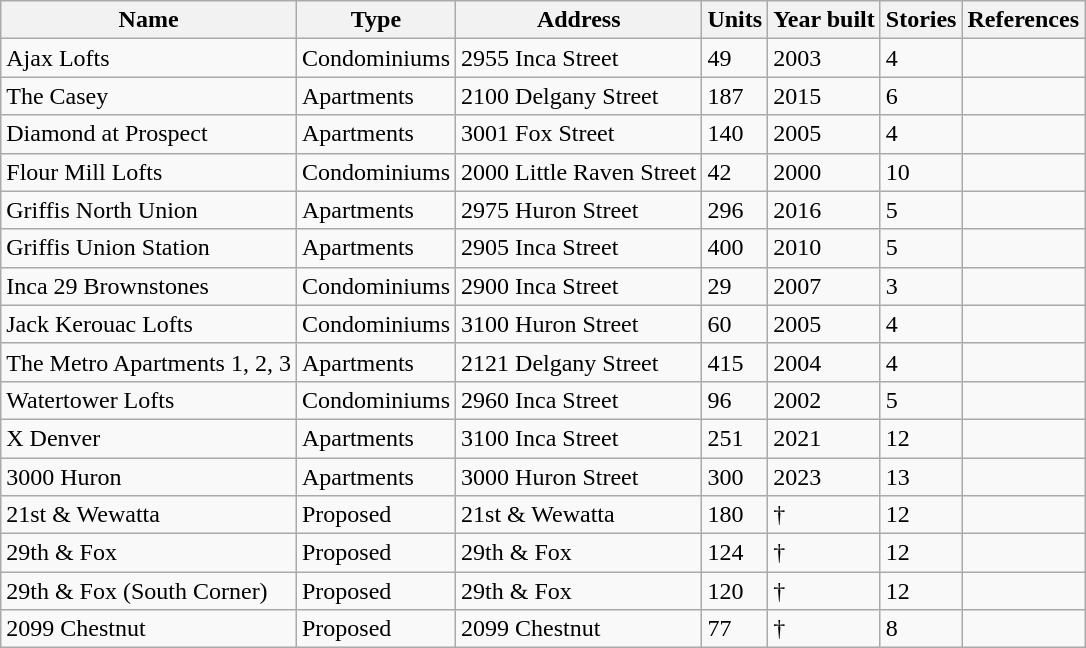<table class="wikitable">
<tr>
<th>Name</th>
<th>Type</th>
<th>Address</th>
<th>Units</th>
<th>Year built</th>
<th>Stories</th>
<th>References</th>
</tr>
<tr>
<td>Ajax Lofts</td>
<td>Condominiums</td>
<td>2955 Inca Street</td>
<td>49</td>
<td>2003</td>
<td>4</td>
<td></td>
</tr>
<tr>
<td>The Casey</td>
<td>Apartments</td>
<td>2100 Delgany Street</td>
<td>187</td>
<td>2015</td>
<td>6</td>
<td></td>
</tr>
<tr>
<td>Diamond at Prospect</td>
<td>Apartments</td>
<td>3001 Fox Street</td>
<td>140</td>
<td>2005</td>
<td>4</td>
<td></td>
</tr>
<tr>
<td>Flour Mill Lofts</td>
<td>Condominiums</td>
<td>2000 Little Raven Street</td>
<td>42</td>
<td>2000</td>
<td>10</td>
<td></td>
</tr>
<tr>
<td>Griffis North Union</td>
<td>Apartments</td>
<td>2975 Huron Street</td>
<td>296</td>
<td>2016</td>
<td>5</td>
<td></td>
</tr>
<tr>
<td>Griffis Union Station</td>
<td>Apartments</td>
<td>2905 Inca Street</td>
<td>400</td>
<td>2010</td>
<td>5</td>
<td></td>
</tr>
<tr>
<td>Inca 29 Brownstones</td>
<td>Condominiums</td>
<td>2900 Inca Street</td>
<td>29</td>
<td>2007</td>
<td>3</td>
<td></td>
</tr>
<tr>
<td>Jack Kerouac Lofts</td>
<td>Condominiums</td>
<td>3100 Huron Street</td>
<td>60</td>
<td>2005</td>
<td>4</td>
<td></td>
</tr>
<tr>
<td>The Metro Apartments 1, 2, 3</td>
<td>Apartments</td>
<td>2121 Delgany Street</td>
<td>415</td>
<td>2004</td>
<td>4</td>
<td></td>
</tr>
<tr>
<td>Watertower Lofts</td>
<td>Condominiums</td>
<td>2960 Inca Street</td>
<td>96</td>
<td>2002</td>
<td>5</td>
<td></td>
</tr>
<tr>
<td>X Denver</td>
<td>Apartments</td>
<td>3100 Inca Street</td>
<td>251</td>
<td>2021</td>
<td>12</td>
<td></td>
</tr>
<tr>
<td>3000 Huron</td>
<td>Apartments</td>
<td>3000 Huron Street</td>
<td>300</td>
<td>2023</td>
<td>13</td>
<td></td>
</tr>
<tr>
<td>21st & Wewatta</td>
<td>Proposed</td>
<td>21st & Wewatta</td>
<td>180</td>
<td>†</td>
<td>12</td>
<td></td>
</tr>
<tr>
<td>29th & Fox</td>
<td>Proposed</td>
<td>29th & Fox</td>
<td>124</td>
<td>†</td>
<td>12</td>
<td></td>
</tr>
<tr>
<td>29th & Fox (South Corner)</td>
<td>Proposed</td>
<td>29th & Fox</td>
<td>120</td>
<td>†</td>
<td>12</td>
<td></td>
</tr>
<tr>
<td>2099 Chestnut</td>
<td>Proposed</td>
<td>2099 Chestnut</td>
<td>77</td>
<td>†</td>
<td>8</td>
<td></td>
</tr>
</table>
